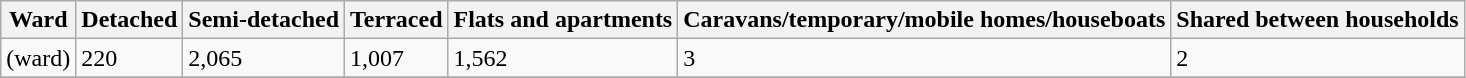<table class="wikitable">
<tr>
<th>Ward</th>
<th>Detached</th>
<th>Semi-detached</th>
<th>Terraced</th>
<th>Flats and apartments</th>
<th>Caravans/temporary/mobile homes/houseboats</th>
<th>Shared between households</th>
</tr>
<tr>
<td>(ward)</td>
<td>220</td>
<td>2,065</td>
<td>1,007</td>
<td>1,562</td>
<td>3</td>
<td>2</td>
</tr>
<tr>
</tr>
</table>
